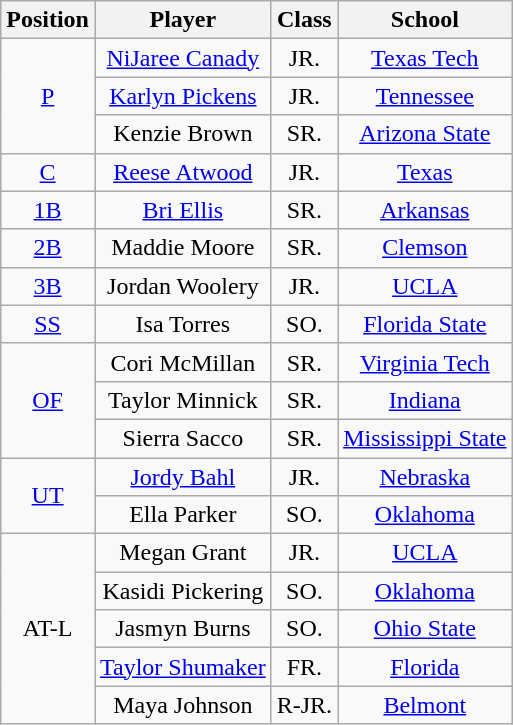<table class="wikitable">
<tr>
<th>Position</th>
<th>Player</th>
<th>Class</th>
<th>School</th>
</tr>
<tr align=center>
<td rowspan=3><a href='#'>P</a></td>
<td><a href='#'>NiJaree Canady</a></td>
<td>JR.</td>
<td><a href='#'>Texas Tech</a></td>
</tr>
<tr align=center>
<td><a href='#'>Karlyn Pickens</a></td>
<td>JR.</td>
<td><a href='#'>Tennessee</a></td>
</tr>
<tr align=center>
<td>Kenzie Brown</td>
<td>SR.</td>
<td><a href='#'>Arizona State</a></td>
</tr>
<tr align=center>
<td rowspan=1><a href='#'>C</a></td>
<td><a href='#'>Reese Atwood</a></td>
<td>JR.</td>
<td><a href='#'>Texas</a></td>
</tr>
<tr align=center>
<td rowspan=1><a href='#'>1B</a></td>
<td><a href='#'>Bri Ellis</a></td>
<td>SR.</td>
<td><a href='#'>Arkansas</a></td>
</tr>
<tr align=center>
<td rowspan=1><a href='#'>2B</a></td>
<td>Maddie Moore</td>
<td>SR.</td>
<td><a href='#'>Clemson</a></td>
</tr>
<tr align=center>
<td rowspan=1><a href='#'>3B</a></td>
<td>Jordan Woolery</td>
<td>JR.</td>
<td><a href='#'>UCLA</a></td>
</tr>
<tr align=center>
<td rowspan=1><a href='#'>SS</a></td>
<td>Isa Torres</td>
<td>SO.</td>
<td><a href='#'>Florida State</a></td>
</tr>
<tr align=center>
<td rowspan=3><a href='#'>OF</a></td>
<td>Cori McMillan</td>
<td>SR.</td>
<td><a href='#'>Virginia Tech</a></td>
</tr>
<tr align=center>
<td>Taylor Minnick</td>
<td>SR.</td>
<td><a href='#'>Indiana</a></td>
</tr>
<tr align=center>
<td>Sierra Sacco</td>
<td>SR.</td>
<td><a href='#'>Mississippi State</a></td>
</tr>
<tr align=center>
<td rowspan=2><a href='#'>UT</a></td>
<td><a href='#'>Jordy Bahl</a></td>
<td>JR.</td>
<td><a href='#'>Nebraska</a></td>
</tr>
<tr align=center>
<td>Ella Parker</td>
<td>SO.</td>
<td><a href='#'>Oklahoma</a></td>
</tr>
<tr align=center>
<td rowspan=5>AT-L</td>
<td>Megan Grant</td>
<td>JR.</td>
<td><a href='#'>UCLA</a></td>
</tr>
<tr align=center>
<td>Kasidi Pickering</td>
<td>SO.</td>
<td><a href='#'>Oklahoma</a></td>
</tr>
<tr align=center>
<td>Jasmyn Burns</td>
<td>SO.</td>
<td><a href='#'>Ohio State</a></td>
</tr>
<tr align=center>
<td><a href='#'>Taylor Shumaker</a></td>
<td>FR.</td>
<td><a href='#'>Florida</a></td>
</tr>
<tr align=center>
<td>Maya Johnson</td>
<td>R-JR.</td>
<td><a href='#'>Belmont</a></td>
</tr>
</table>
